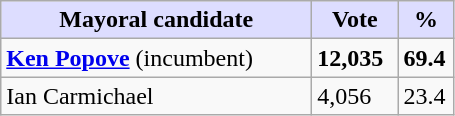<table class="wikitable">
<tr>
<th style="background:#ddf;" width="200px">Mayoral candidate</th>
<th style="background:#ddf;" width="50px">Vote</th>
<th style="background:#ddf;" width="30px">%</th>
</tr>
<tr>
<td><strong><a href='#'>Ken Popove</a></strong> (incumbent)</td>
<td><strong>12,035</strong></td>
<td><strong>69.4</strong></td>
</tr>
<tr>
<td>Ian Carmichael</td>
<td>4,056</td>
<td>23.4</td>
</tr>
</table>
